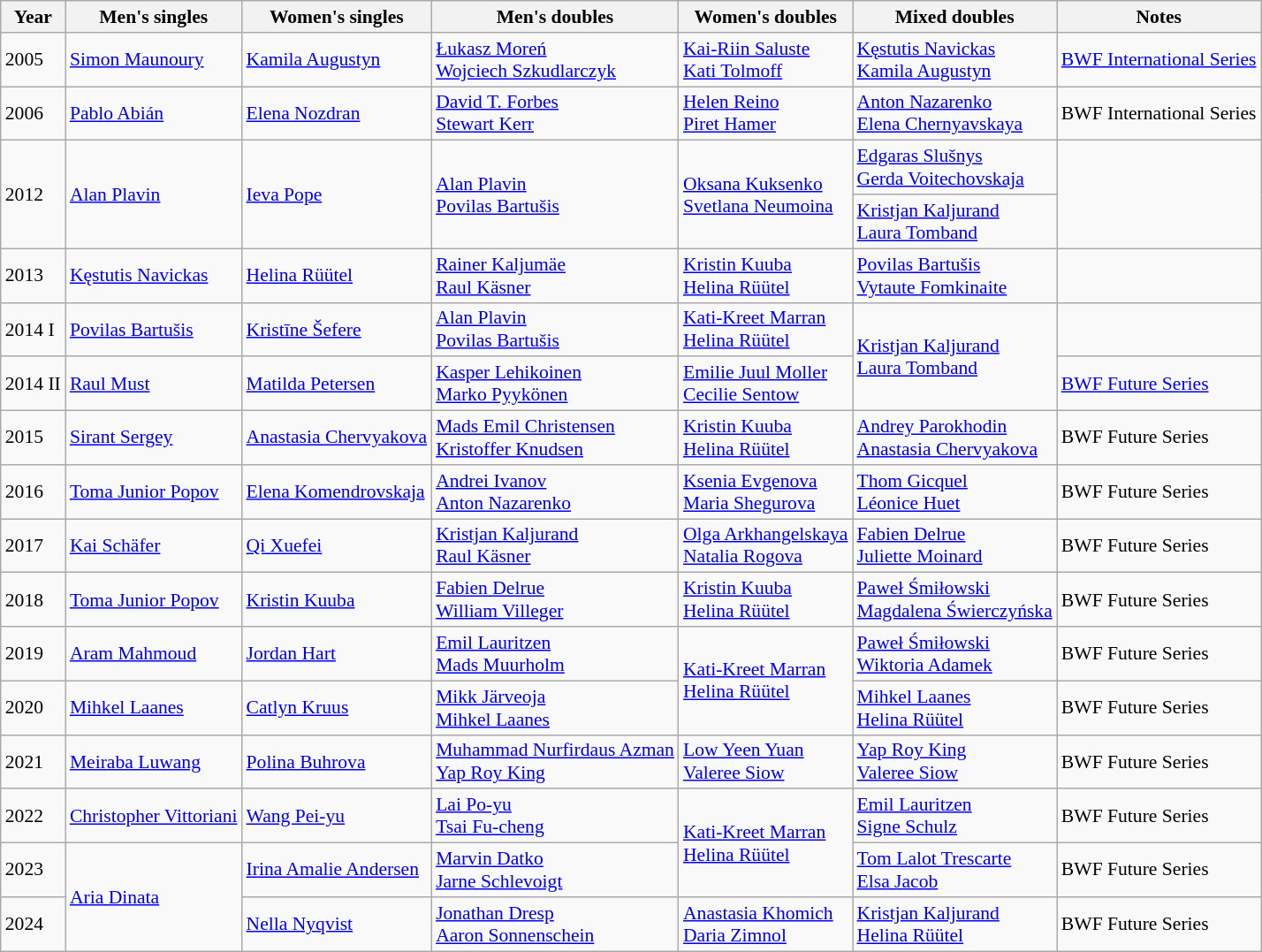<table class=wikitable style="font-size:90%;">
<tr>
<th>Year</th>
<th>Men's singles</th>
<th>Women's singles</th>
<th>Men's doubles</th>
<th>Women's doubles</th>
<th>Mixed doubles</th>
<th>Notes</th>
</tr>
<tr>
<td>2005</td>
<td> <a href='#'>Simon Maunoury</a></td>
<td> <a href='#'>Kamila Augustyn</a></td>
<td> <a href='#'>Łukasz Moreń</a><br> <a href='#'>Wojciech Szkudlarczyk</a></td>
<td> <a href='#'>Kai-Riin Saluste</a><br> <a href='#'>Kati Tolmoff</a></td>
<td> <a href='#'>Kęstutis Navickas</a><br> <a href='#'>Kamila Augustyn</a></td>
<td><a href='#'>BWF International Series</a></td>
</tr>
<tr>
<td>2006</td>
<td> <a href='#'>Pablo Abián</a></td>
<td> <a href='#'>Elena Nozdran</a></td>
<td> <a href='#'>David T. Forbes</a><br> <a href='#'>Stewart Kerr</a></td>
<td> <a href='#'>Helen Reino</a><br> <a href='#'>Piret Hamer</a></td>
<td> <a href='#'>Anton Nazarenko</a><br> <a href='#'>Elena Chernyavskaya</a></td>
<td>BWF International Series</td>
</tr>
<tr>
<td rowspan="2">2012</td>
<td rowspan="2"> <a href='#'>Alan Plavin</a></td>
<td rowspan="2"> <a href='#'>Ieva Pope</a></td>
<td rowspan="2"> <a href='#'>Alan Plavin</a><br> <a href='#'>Povilas Bartušis</a></td>
<td rowspan="2"> <a href='#'>Oksana Kuksenko</a><br> <a href='#'>Svetlana Neumoina</a></td>
<td> <a href='#'>Edgaras Slušnys</a><br> <a href='#'>Gerda Voitechovskaja</a></td>
<td rowspan="2"></td>
</tr>
<tr>
<td> <a href='#'>Kristjan Kaljurand</a><br> <a href='#'>Laura Tomband</a></td>
</tr>
<tr>
<td>2013</td>
<td> <a href='#'>Kęstutis Navickas</a></td>
<td> <a href='#'>Helina Rüütel</a></td>
<td> <a href='#'>Rainer Kaljumäe</a><br> <a href='#'>Raul Käsner</a></td>
<td> <a href='#'>Kristin Kuuba</a><br> <a href='#'>Helina Rüütel</a></td>
<td> <a href='#'>Povilas Bartušis</a><br> <a href='#'>Vytaute Fomkinaite</a></td>
<td></td>
</tr>
<tr>
<td>2014 I</td>
<td> <a href='#'>Povilas Bartušis</a></td>
<td> <a href='#'>Kristīne Šefere</a></td>
<td> <a href='#'>Alan Plavin</a><br> <a href='#'>Povilas Bartušis</a></td>
<td> <a href='#'>Kati-Kreet Marran</a><br> <a href='#'>Helina Rüütel</a></td>
<td rowspan="2"> <a href='#'>Kristjan Kaljurand</a><br> <a href='#'>Laura Tomband</a></td>
<td></td>
</tr>
<tr>
<td>2014 II</td>
<td> <a href='#'>Raul Must</a></td>
<td> <a href='#'>Matilda Petersen</a></td>
<td> <a href='#'>Kasper Lehikoinen</a><br> <a href='#'>Marko Pyykönen</a></td>
<td> <a href='#'>Emilie Juul Moller</a><br> <a href='#'>Cecilie Sentow</a></td>
<td><a href='#'>BWF Future Series</a></td>
</tr>
<tr>
<td>2015</td>
<td> <a href='#'>Sirant Sergey</a></td>
<td> <a href='#'>Anastasia Chervyakova</a></td>
<td> <a href='#'>Mads Emil Christensen</a><br> <a href='#'>Kristoffer Knudsen</a></td>
<td> <a href='#'>Kristin Kuuba</a><br> <a href='#'>Helina Rüütel</a></td>
<td> <a href='#'>Andrey Parokhodin</a><br> <a href='#'>Anastasia Chervyakova</a></td>
<td>BWF Future Series</td>
</tr>
<tr>
<td>2016</td>
<td> <a href='#'>Toma Junior Popov</a></td>
<td> <a href='#'>Elena Komendrovskaja</a></td>
<td> <a href='#'>Andrei Ivanov</a><br> <a href='#'>Anton Nazarenko</a></td>
<td> <a href='#'>Ksenia Evgenova</a><br> <a href='#'>Maria Shegurova</a></td>
<td> <a href='#'>Thom Gicquel</a><br> <a href='#'>Léonice Huet</a></td>
<td>BWF Future Series</td>
</tr>
<tr>
<td>2017</td>
<td> <a href='#'>Kai Schäfer</a></td>
<td> <a href='#'>Qi Xuefei</a></td>
<td> <a href='#'>Kristjan Kaljurand</a><br> <a href='#'>Raul Käsner</a></td>
<td> <a href='#'>Olga Arkhangelskaya</a><br> <a href='#'>Natalia Rogova</a></td>
<td> <a href='#'>Fabien Delrue</a><br> <a href='#'>Juliette Moinard</a></td>
<td>BWF Future Series</td>
</tr>
<tr>
<td>2018</td>
<td> <a href='#'>Toma Junior Popov</a></td>
<td> <a href='#'>Kristin Kuuba</a></td>
<td> <a href='#'>Fabien Delrue</a><br> <a href='#'>William Villeger</a></td>
<td> <a href='#'>Kristin Kuuba</a><br> <a href='#'>Helina Rüütel</a></td>
<td> <a href='#'>Paweł Śmiłowski</a><br> <a href='#'>Magdalena Świerczyńska</a></td>
<td>BWF Future Series</td>
</tr>
<tr>
<td>2019</td>
<td> <a href='#'>Aram Mahmoud</a></td>
<td> <a href='#'>Jordan Hart</a></td>
<td> <a href='#'>Emil Lauritzen</a><br> <a href='#'>Mads Muurholm</a></td>
<td rowspan=2> <a href='#'>Kati-Kreet Marran</a><br> <a href='#'>Helina Rüütel</a></td>
<td> <a href='#'>Paweł Śmiłowski</a><br> <a href='#'>Wiktoria Adamek</a></td>
<td>BWF Future Series</td>
</tr>
<tr>
<td>2020</td>
<td> <a href='#'>Mihkel Laanes</a></td>
<td> <a href='#'>Catlyn Kruus</a></td>
<td> <a href='#'>Mikk Järveoja</a><br> <a href='#'>Mihkel Laanes</a></td>
<td> <a href='#'>Mihkel Laanes</a><br> <a href='#'>Helina Rüütel</a></td>
<td>BWF Future Series</td>
</tr>
<tr>
<td>2021</td>
<td> <a href='#'>Meiraba Luwang</a></td>
<td> <a href='#'>Polina Buhrova</a></td>
<td> <a href='#'>Muhammad Nurfirdaus Azman</a><br> <a href='#'>Yap Roy King</a></td>
<td> <a href='#'>Low Yeen Yuan</a><br> <a href='#'>Valeree Siow</a></td>
<td> <a href='#'>Yap Roy King</a><br> <a href='#'>Valeree Siow</a></td>
<td>BWF Future Series</td>
</tr>
<tr>
<td>2022</td>
<td> <a href='#'>Christopher Vittoriani</a></td>
<td> <a href='#'>Wang Pei-yu</a></td>
<td> <a href='#'>Lai Po-yu</a><br> <a href='#'>Tsai Fu-cheng</a></td>
<td rowspan=2> <a href='#'>Kati-Kreet Marran</a><br> <a href='#'>Helina Rüütel</a></td>
<td> <a href='#'>Emil Lauritzen</a><br> <a href='#'>Signe Schulz</a></td>
<td>BWF Future Series</td>
</tr>
<tr>
<td>2023</td>
<td rowspan=2> <a href='#'>Aria Dinata</a></td>
<td> <a href='#'>Irina Amalie Andersen</a></td>
<td> <a href='#'>Marvin Datko</a><br> <a href='#'>Jarne Schlevoigt</a></td>
<td> <a href='#'>Tom Lalot Trescarte</a><br> <a href='#'>Elsa Jacob</a></td>
<td>BWF Future Series</td>
</tr>
<tr>
<td>2024</td>
<td> <a href='#'>Nella Nyqvist</a></td>
<td> <a href='#'>Jonathan Dresp</a><br> <a href='#'>Aaron Sonnenschein</a></td>
<td> <a href='#'>Anastasia Khomich</a><br> <a href='#'>Daria Zimnol</a></td>
<td> <a href='#'>Kristjan Kaljurand</a><br> <a href='#'>Helina Rüütel</a></td>
<td>BWF Future Series</td>
</tr>
</table>
